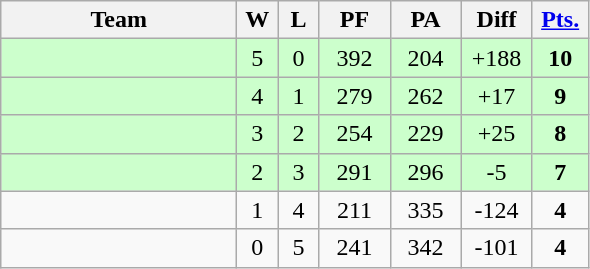<table class=wikitable>
<tr align=center>
<th width=150px>Team</th>
<th width=20px>W</th>
<th width=20px>L</th>
<th width=40px>PF</th>
<th width=40px>PA</th>
<th width=40px>Diff</th>
<th width=30px><a href='#'>Pts.</a></th>
</tr>
<tr align=center bgcolor="#ccffcc">
<td align=left></td>
<td>5</td>
<td>0</td>
<td>392</td>
<td>204</td>
<td>+188</td>
<td><strong>10</strong></td>
</tr>
<tr align=center bgcolor="#ccffcc">
<td align=left></td>
<td>4</td>
<td>1</td>
<td>279</td>
<td>262</td>
<td>+17</td>
<td><strong>9</strong></td>
</tr>
<tr align=center bgcolor="#ccffcc">
<td align=left></td>
<td>3</td>
<td>2</td>
<td>254</td>
<td>229</td>
<td>+25</td>
<td><strong>8</strong></td>
</tr>
<tr align=center bgcolor="#ccffcc">
<td align=left></td>
<td>2</td>
<td>3</td>
<td>291</td>
<td>296</td>
<td>-5</td>
<td><strong>7</strong></td>
</tr>
<tr align=center>
<td align=left></td>
<td>1</td>
<td>4</td>
<td>211</td>
<td>335</td>
<td>-124</td>
<td><strong>4</strong></td>
</tr>
<tr align=center>
<td align=left></td>
<td>0</td>
<td>5</td>
<td>241</td>
<td>342</td>
<td>-101</td>
<td><strong>4</strong></td>
</tr>
</table>
